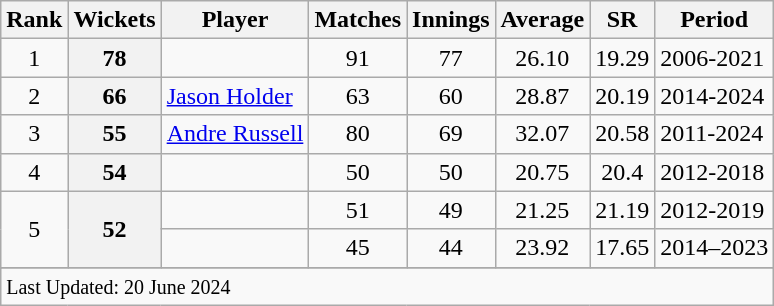<table class="wikitable plainrowheaders sortable">
<tr>
<th scope=col>Rank</th>
<th scope=col>Wickets</th>
<th scope=col>Player</th>
<th scope=col>Matches</th>
<th scope=col>Innings</th>
<th scope=col>Average</th>
<th scope=col>SR</th>
<th scope=col>Period</th>
</tr>
<tr>
<td align=center>1</td>
<th scope=row style=text-align:center;>78</th>
<td></td>
<td align=center>91</td>
<td align=center>77</td>
<td align=center>26.10</td>
<td align=center>19.29</td>
<td>2006-2021</td>
</tr>
<tr>
<td align=center>2</td>
<th scope=row style=text-align:center;>66</th>
<td><a href='#'>Jason Holder</a></td>
<td align=center>63</td>
<td align=center>60</td>
<td align=center>28.87</td>
<td align=center>20.19</td>
<td>2014-2024</td>
</tr>
<tr>
<td align=center>3</td>
<th scope=row style=text-align:center;>55</th>
<td><a href='#'>Andre Russell</a></td>
<td align=center>80</td>
<td align=center>69</td>
<td align=center>32.07</td>
<td align=center>20.58</td>
<td>2011-2024</td>
</tr>
<tr>
<td align=center>4</td>
<th scope=row style=text-align:center;>54</th>
<td></td>
<td align=center>50</td>
<td align=center>50</td>
<td align=center>20.75</td>
<td align=center>20.4</td>
<td>2012-2018</td>
</tr>
<tr>
<td align=center rowspan=2>5</td>
<th scope=row style=text-align:center; rowspan=2>52</th>
<td></td>
<td align=center>51</td>
<td align=center>49</td>
<td align=center>21.25</td>
<td align=center>21.19</td>
<td>2012-2019</td>
</tr>
<tr>
<td></td>
<td align=center>45</td>
<td align=center>44</td>
<td align=center>23.92</td>
<td align=center>17.65</td>
<td>2014–2023</td>
</tr>
<tr>
</tr>
<tr class=sortbottom>
<td colspan=8><small>Last Updated: 20 June 2024</small></td>
</tr>
</table>
